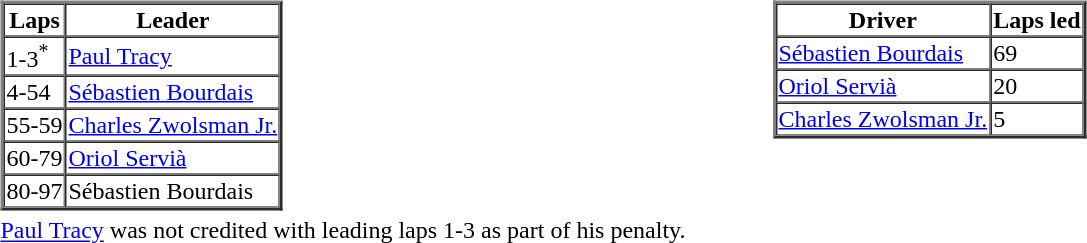<table>
<tr>
<td valign="top"><br><table border=2 cellspacing=0>
<tr>
<th>Laps</th>
<th>Leader</th>
</tr>
<tr>
<td>1-3<sup>*</sup></td>
<td><a href='#'>Paul Tracy</a></td>
</tr>
<tr>
<td>4-54</td>
<td><a href='#'>Sébastien Bourdais</a></td>
</tr>
<tr>
<td>55-59</td>
<td><a href='#'>Charles Zwolsman Jr.</a></td>
</tr>
<tr>
<td>60-79</td>
<td><a href='#'>Oriol Servià</a></td>
</tr>
<tr>
<td>80-97</td>
<td>Sébastien Bourdais</td>
</tr>
</table>
<sup></sup> <a href='#'>Paul Tracy</a> was not credited with leading laps 1-3 as part of his penalty.</td>
<td width="50"> </td>
<td valign="top"><br><table border=2 cellspacing=0>
<tr>
<th>Driver</th>
<th>Laps led</th>
</tr>
<tr>
<td><a href='#'>Sébastien Bourdais</a></td>
<td>69</td>
</tr>
<tr>
<td><a href='#'>Oriol Servià</a></td>
<td>20</td>
</tr>
<tr>
<td><a href='#'>Charles Zwolsman Jr.</a></td>
<td>5</td>
</tr>
</table>
</td>
</tr>
</table>
